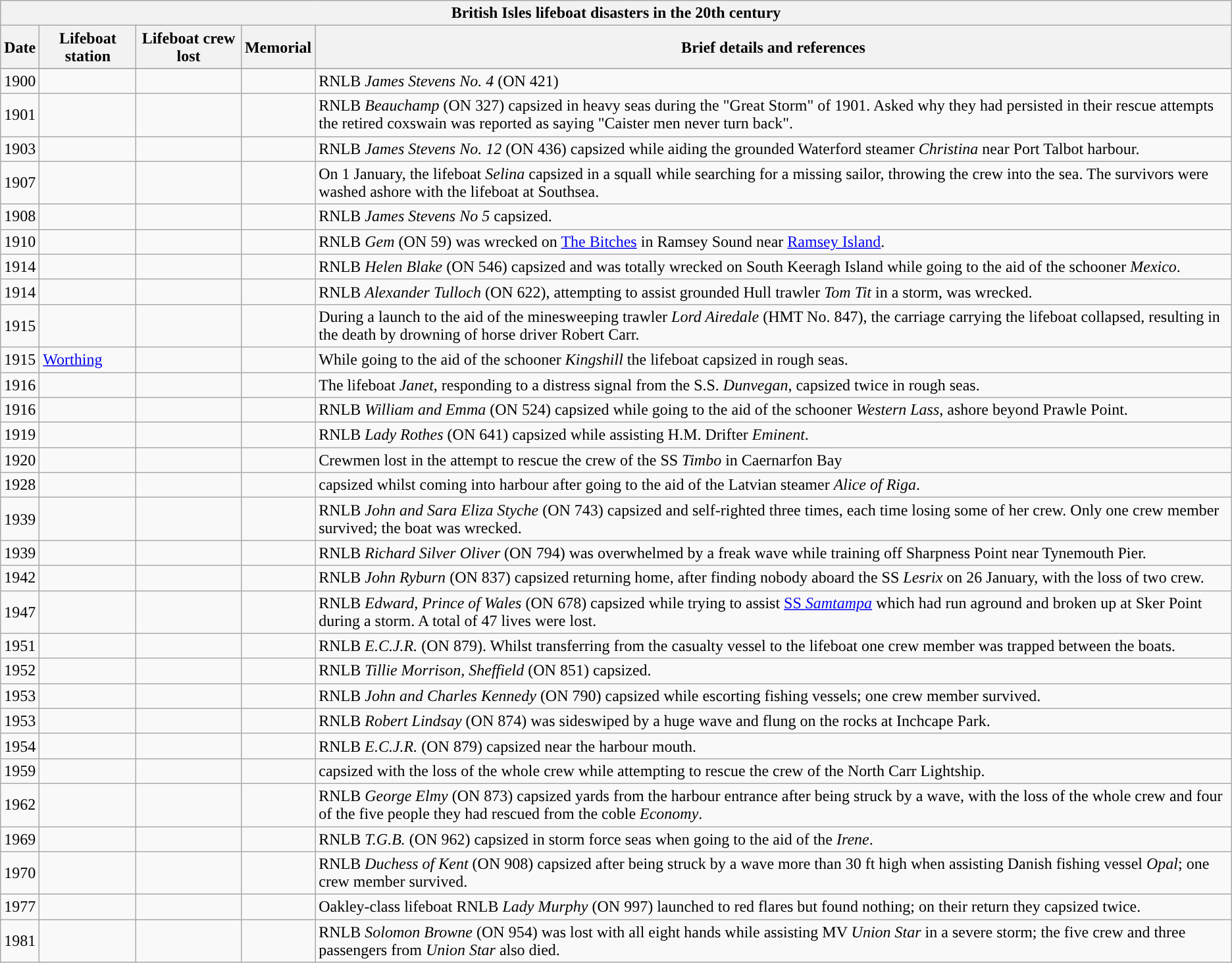<table class="wikitable">
<tr ---->
<th colspan="5">British Isles lifeboat disasters in the 20th century</th>
</tr>
<tr ---->
<th style="text-align: center; background:">Date</th>
<th style="text-align: center; background:">Lifeboat station</th>
<th style="text-align: center; background:">Lifeboat crew lost</th>
<th style="text-align: center; background:">Memorial</th>
<th style="text-align: center; background:">Brief details and references</th>
</tr>
<tr ---->
</tr>
<tr ---->
<td>1900</td>
<td></td>
<td></td>
<td></td>
<td>RNLB <em>James Stevens No. 4</em> (ON 421)</td>
</tr>
<tr ---->
<td>1901</td>
<td></td>
<td></td>
<td></td>
<td>RNLB <em>Beauchamp</em> (ON 327) capsized in heavy seas during the "Great Storm" of 1901. Asked why they had persisted in their rescue attempts the retired coxswain was reported as saying "Caister men never turn back".<br></td>
</tr>
<tr ---->
<td>1903</td>
<td></td>
<td></td>
<td></td>
<td>RNLB <em>James Stevens No. 12</em> (ON 436) capsized while aiding the grounded Waterford steamer <em>Christina</em> near Port Talbot harbour.</td>
</tr>
<tr ---->
<td>1907</td>
<td></td>
<td></td>
<td></td>
<td>On 1 January, the lifeboat <em>Selina</em> capsized in a squall while searching for a missing sailor, throwing the crew into the sea. The survivors were washed ashore with the lifeboat at Southsea.</td>
</tr>
<tr ---->
<td>1908</td>
<td></td>
<td></td>
<td></td>
<td>RNLB <em>James Stevens No 5</em> capsized.</td>
</tr>
<tr ---->
<td>1910</td>
<td></td>
<td></td>
<td></td>
<td>RNLB <em>Gem</em> (ON 59) was wrecked on <a href='#'>The Bitches</a> in Ramsey Sound near <a href='#'>Ramsey Island</a>.</td>
</tr>
<tr ---->
<td>1914</td>
<td></td>
<td></td>
<td></td>
<td>RNLB <em>Helen Blake</em> (ON 546) capsized and was totally wrecked on South Keeragh Island while going to the aid of the schooner <em>Mexico</em>.</td>
</tr>
<tr ---->
<td>1914</td>
<td></td>
<td></td>
<td></td>
<td>RNLB <em>Alexander Tulloch</em> (ON 622), attempting to assist grounded Hull trawler <em>Tom Tit</em> in a storm, was wrecked.</td>
</tr>
<tr ---->
<td>1915</td>
<td></td>
<td></td>
<td></td>
<td>During a launch to the aid of the minesweeping trawler <em>Lord Airedale</em> (HMT No. 847), the carriage carrying the lifeboat collapsed, resulting in the death by drowning of horse driver Robert Carr.</td>
</tr>
<tr ---->
<td>1915</td>
<td><a href='#'>Worthing</a></td>
<td></td>
<td></td>
<td>While going to the aid of the schooner <em>Kingshill</em> the lifeboat capsized in rough seas.</td>
</tr>
<tr ---->
<td>1916</td>
<td></td>
<td></td>
<td></td>
<td>The lifeboat <em>Janet</em>, responding to a distress signal from the S.S. <em>Dunvegan</em>, capsized twice in rough seas.</td>
</tr>
<tr ---->
<td>1916</td>
<td></td>
<td></td>
<td></td>
<td>RNLB <em>William and Emma</em> (ON 524) capsized while going to the aid of the schooner <em>Western Lass</em>, ashore beyond Prawle Point.</td>
</tr>
<tr ---->
<td>1919</td>
<td></td>
<td></td>
<td></td>
<td>RNLB <em>Lady Rothes</em> (ON 641) capsized while assisting H.M. Drifter <em>Eminent</em>.</td>
</tr>
<tr ---->
<td>1920</td>
<td></td>
<td></td>
<td></td>
<td>Crewmen lost in the attempt to rescue the crew of the SS <em>Timbo</em> in Caernarfon Bay</td>
</tr>
<tr ---->
<td>1928</td>
<td></td>
<td></td>
<td></td>
<td> capsized whilst coming into harbour after going to the aid of the Latvian steamer <em>Alice of Riga</em>.</td>
</tr>
<tr ---->
<td>1939</td>
<td></td>
<td></td>
<td></td>
<td>RNLB <em>John and Sara Eliza Styche</em> (ON 743) capsized and self-righted three times, each time losing some of her crew. Only one crew member survived; the boat was wrecked.</td>
</tr>
<tr ---->
<td>1939</td>
<td></td>
<td></td>
<td></td>
<td>RNLB <em>Richard Silver Oliver</em> (ON 794) was overwhelmed by a freak wave while training off Sharpness Point near Tynemouth Pier.</td>
</tr>
<tr ---->
<td>1942</td>
<td></td>
<td></td>
<td></td>
<td>RNLB <em>John Ryburn</em> (ON 837) capsized returning home, after finding nobody aboard the SS <em>Lesrix</em> on 26 January, with the loss of two crew.</td>
</tr>
<tr ---->
<td>1947</td>
<td></td>
<td></td>
<td></td>
<td>RNLB <em>Edward, Prince of Wales</em> (ON 678) capsized while trying to assist <a href='#'>SS <em>Samtampa</em></a> which had run aground and broken up at Sker Point during a storm. A total of 47 lives were lost. </td>
</tr>
<tr ---->
<td>1951</td>
<td></td>
<td></td>
<td></td>
<td>RNLB <em>E.C.J.R.</em> (ON 879). Whilst transferring from the casualty vessel to the lifeboat one crew member was trapped between the boats.</td>
</tr>
<tr ---->
<td>1952</td>
<td></td>
<td></td>
<td></td>
<td>RNLB <em>Tillie Morrison, Sheffield</em> (ON 851) capsized.</td>
</tr>
<tr ---->
<td>1953</td>
<td></td>
<td></td>
<td></td>
<td>RNLB <em>John and Charles Kennedy</em> (ON 790) capsized while escorting fishing vessels; one crew member survived.</td>
</tr>
<tr ---->
<td>1953</td>
<td></td>
<td></td>
<td></td>
<td>RNLB <em>Robert Lindsay</em> (ON 874) was sideswiped by a huge wave and flung on the rocks at Inchcape Park.</td>
</tr>
<tr ---->
<td>1954</td>
<td></td>
<td></td>
<td></td>
<td>RNLB <em>E.C.J.R.</em> (ON 879) capsized near the harbour mouth.</td>
</tr>
<tr ---->
<td>1959</td>
<td></td>
<td></td>
<td></td>
<td> capsized with the loss of the whole crew while attempting to rescue the crew of the North Carr Lightship.</td>
</tr>
<tr ---->
<td>1962</td>
<td></td>
<td></td>
<td></td>
<td>RNLB <em>George Elmy</em> (ON 873) capsized yards from the harbour entrance after being struck by a wave, with the loss of the whole crew and four of the five people they had rescued from the coble <em>Economy</em>.</td>
</tr>
<tr ---->
<td>1969</td>
<td></td>
<td></td>
<td></td>
<td>RNLB <em>T.G.B.</em> (ON 962) capsized in storm force seas when going to the aid of the <em>Irene</em>.</td>
</tr>
<tr ---->
<td>1970</td>
<td></td>
<td></td>
<td></td>
<td>RNLB <em>Duchess of Kent</em> (ON 908) capsized after being struck by a wave more than 30 ft high when assisting Danish fishing vessel <em>Opal</em>; one crew member survived.</td>
</tr>
<tr ---->
<td>1977</td>
<td></td>
<td></td>
<td></td>
<td>Oakley-class lifeboat RNLB <em>Lady Murphy</em> (ON 997) launched to red flares but found nothing; on their return they capsized twice.</td>
</tr>
<tr ---->
<td>1981</td>
<td></td>
<td></td>
<td></td>
<td>RNLB <em>Solomon Browne</em> (ON 954) was lost with all eight hands while assisting MV <em>Union Star</em> in a severe storm; the five crew and three passengers from <em>Union Star</em> also died.<br></td>
</tr>
</table>
